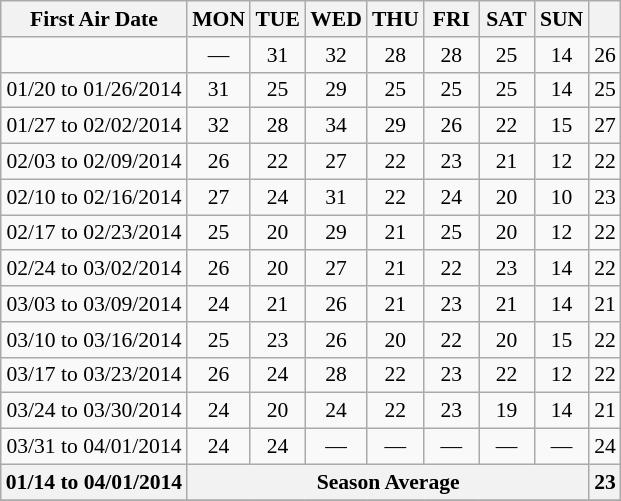<table class="wikitable" style="font-size:90%; text-align:center;">
<tr>
<th>First Air Date</th>
<th width=30>MON</th>
<th width=30>TUE</th>
<th width=30>WED</th>
<th width=30>THU</th>
<th width=30>FRI</th>
<th width=30>SAT</th>
<th width=30>SUN</th>
<th></th>
</tr>
<tr>
<td></td>
<td>—</td>
<td>31</td>
<td>32</td>
<td>28</td>
<td>28</td>
<td>25</td>
<td>14</td>
<td>26</td>
</tr>
<tr>
<td>01/20 to 01/26/2014</td>
<td>31</td>
<td>25</td>
<td>29</td>
<td>25</td>
<td>25</td>
<td>25</td>
<td>14</td>
<td>25</td>
</tr>
<tr>
<td>01/27 to 02/02/2014</td>
<td>32</td>
<td>28</td>
<td>34</td>
<td>29</td>
<td>26</td>
<td>22</td>
<td>15</td>
<td>27</td>
</tr>
<tr>
<td>02/03 to 02/09/2014</td>
<td>26</td>
<td>22</td>
<td>27</td>
<td>22</td>
<td>23</td>
<td>21</td>
<td>12</td>
<td>22</td>
</tr>
<tr>
<td>02/10 to 02/16/2014</td>
<td>27</td>
<td>24</td>
<td>31</td>
<td>22</td>
<td>24</td>
<td>20</td>
<td>10</td>
<td>23</td>
</tr>
<tr>
<td>02/17 to 02/23/2014</td>
<td>25</td>
<td>20</td>
<td>29</td>
<td>21</td>
<td>25</td>
<td>20</td>
<td>12</td>
<td>22</td>
</tr>
<tr>
<td>02/24 to 03/02/2014</td>
<td>26</td>
<td>20</td>
<td>27</td>
<td>21</td>
<td>22</td>
<td>23</td>
<td>14</td>
<td>22</td>
</tr>
<tr>
<td>03/03 to 03/09/2014</td>
<td>24</td>
<td>21</td>
<td>26</td>
<td>21</td>
<td>23</td>
<td>21</td>
<td>14</td>
<td>21</td>
</tr>
<tr>
<td>03/10 to 03/16/2014</td>
<td>25</td>
<td>23</td>
<td>26</td>
<td>20</td>
<td>22</td>
<td>20</td>
<td>15</td>
<td>22</td>
</tr>
<tr>
<td>03/17 to 03/23/2014</td>
<td>26</td>
<td>24</td>
<td>28</td>
<td>22</td>
<td>23</td>
<td>22</td>
<td>12</td>
<td>22</td>
</tr>
<tr>
<td>03/24 to 03/30/2014</td>
<td>24</td>
<td>20</td>
<td>24</td>
<td>22</td>
<td>23</td>
<td>19</td>
<td>14</td>
<td>21</td>
</tr>
<tr>
<td>03/31 to 04/01/2014</td>
<td>24</td>
<td>24</td>
<td>—</td>
<td>—</td>
<td>—</td>
<td>—</td>
<td>—</td>
<td>24</td>
</tr>
<tr>
<th>01/14 to 04/01/2014</th>
<th colspan=7>Season Average</th>
<th>23</th>
</tr>
<tr>
</tr>
</table>
